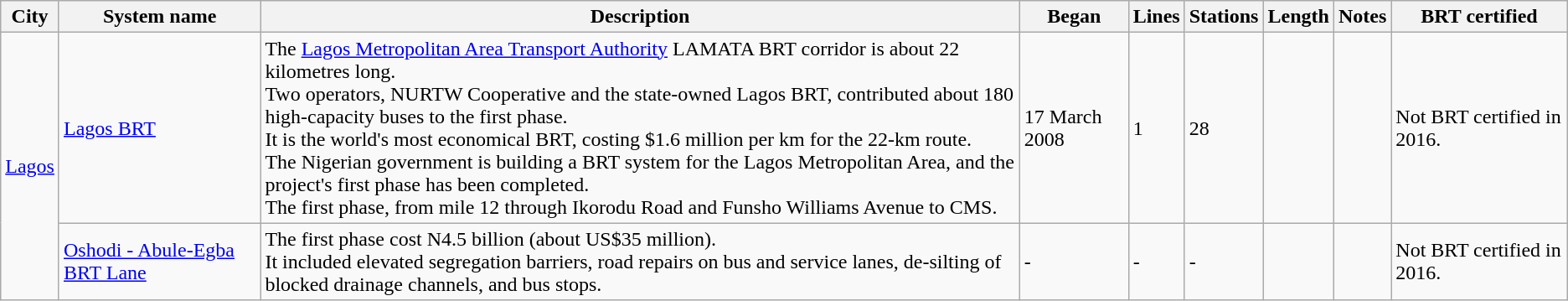<table class="wikitable">
<tr>
<th>City</th>
<th>System name</th>
<th>Description</th>
<th>Began</th>
<th>Lines</th>
<th>Stations</th>
<th>Length</th>
<th>Notes</th>
<th>BRT certified</th>
</tr>
<tr>
<td rowspan="2"><a href='#'>Lagos</a></td>
<td><a href='#'>Lagos BRT</a></td>
<td>The <a href='#'>Lagos Metropolitan Area Transport Authority</a> LAMATA BRT corridor is about 22 kilometres long.<br>Two operators, NURTW Cooperative and the state-owned Lagos BRT, contributed about 180 high-capacity buses to the first phase.<br>It is the world's most economical BRT, costing $1.6 million per km for the 22-km route.<br>The Nigerian government is building a BRT system for the Lagos Metropolitan Area, and the project's first phase has been completed.<br>The first phase, from mile 12 through Ikorodu Road and Funsho Williams Avenue to CMS.</td>
<td>17 March 2008</td>
<td>1</td>
<td>28</td>
<td></td>
<td></td>
<td>Not BRT certified in 2016.</td>
</tr>
<tr>
<td><a href='#'>Oshodi - Abule-Egba BRT Lane</a></td>
<td>The first phase cost N4.5 billion (about US$35 million).<br>It included elevated segregation barriers, road repairs on bus and service lanes, de-silting of blocked drainage channels, and bus stops.</td>
<td>-</td>
<td>-</td>
<td>-</td>
<td></td>
<td></td>
<td>Not BRT certified in 2016.</td>
</tr>
</table>
